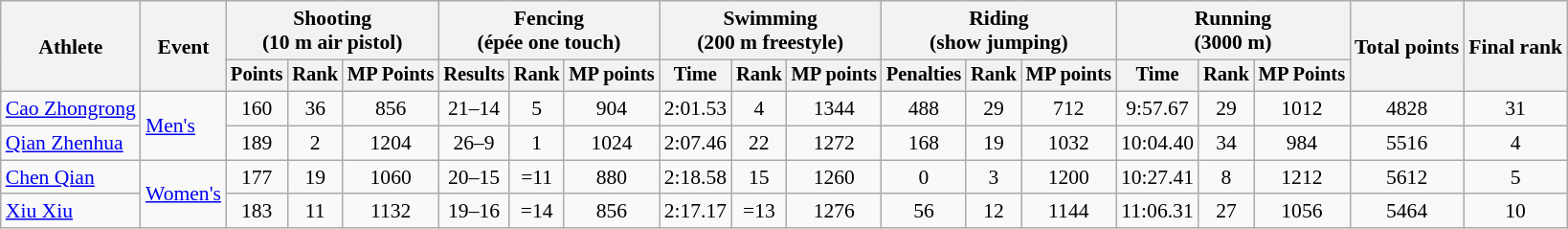<table class="wikitable" style="font-size:90%">
<tr>
<th rowspan="2">Athlete</th>
<th rowspan="2">Event</th>
<th colspan=3>Shooting<br><span>(10 m air pistol)</span></th>
<th colspan=3>Fencing<br><span>(épée one touch)</span></th>
<th colspan=3>Swimming<br><span>(200 m freestyle)</span></th>
<th colspan=3>Riding<br><span>(show jumping)</span></th>
<th colspan=3>Running<br><span>(3000 m)</span></th>
<th rowspan=2>Total points</th>
<th rowspan=2>Final rank</th>
</tr>
<tr style="font-size:95%">
<th>Points</th>
<th>Rank</th>
<th>MP Points</th>
<th>Results</th>
<th>Rank</th>
<th>MP points</th>
<th>Time</th>
<th>Rank</th>
<th>MP points</th>
<th>Penalties</th>
<th>Rank</th>
<th>MP points</th>
<th>Time</th>
<th>Rank</th>
<th>MP Points</th>
</tr>
<tr align=center>
<td align=left><a href='#'>Cao Zhongrong</a></td>
<td align=left rowspan=2><a href='#'>Men's</a></td>
<td>160</td>
<td>36</td>
<td>856</td>
<td>21–14</td>
<td>5</td>
<td>904</td>
<td>2:01.53</td>
<td>4</td>
<td>1344</td>
<td>488</td>
<td>29</td>
<td>712</td>
<td>9:57.67</td>
<td>29</td>
<td>1012</td>
<td>4828</td>
<td>31</td>
</tr>
<tr align=center>
<td align=left><a href='#'>Qian Zhenhua</a></td>
<td>189</td>
<td>2</td>
<td>1204</td>
<td>26–9</td>
<td>1</td>
<td>1024</td>
<td>2:07.46</td>
<td>22</td>
<td>1272</td>
<td>168</td>
<td>19</td>
<td>1032</td>
<td>10:04.40</td>
<td>34</td>
<td>984</td>
<td>5516</td>
<td>4</td>
</tr>
<tr align=center>
<td align=left><a href='#'>Chen Qian</a></td>
<td align=left rowspan=2><a href='#'>Women's</a></td>
<td>177</td>
<td>19</td>
<td>1060</td>
<td>20–15</td>
<td>=11</td>
<td>880</td>
<td>2:18.58</td>
<td>15</td>
<td>1260</td>
<td>0</td>
<td>3</td>
<td>1200</td>
<td>10:27.41</td>
<td>8</td>
<td>1212</td>
<td>5612</td>
<td>5</td>
</tr>
<tr align=center>
<td align=left><a href='#'>Xiu Xiu</a></td>
<td>183</td>
<td>11</td>
<td>1132</td>
<td>19–16</td>
<td>=14</td>
<td>856</td>
<td>2:17.17</td>
<td>=13</td>
<td>1276</td>
<td>56</td>
<td>12</td>
<td>1144</td>
<td>11:06.31</td>
<td>27</td>
<td>1056</td>
<td>5464</td>
<td>10</td>
</tr>
</table>
